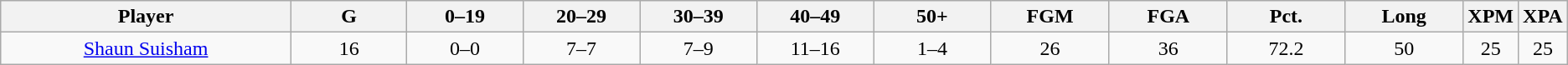<table class="wikitable">
<tr>
<th bgcolor="#DDDDFF" width="20%">Player</th>
<th bgcolor="#DDDDFF" width="8%">G</th>
<th bgcolor="#DDDDFF" width="8%">0–19</th>
<th bgcolor="#DDDDFF" width="8%">20–29</th>
<th bgcolor="#DDDDFF" width="8%">30–39</th>
<th bgcolor="#DDDDFF" width="8%">40–49</th>
<th bgcolor="#DDDDFF" width="8%">50+</th>
<th bgcolor="#DDDDFF" width="8%">FGM</th>
<th bgcolor="#DDDDFF" width="8%">FGA</th>
<th bgcolor="#DDDDFF" width="8%">Pct.</th>
<th bgcolor="#DDDDFF" width="8%">Long</th>
<th bgcolor="#DDDDFF" width="8%">XPM</th>
<th bgcolor="#DDDDFF" width="8%">XPA</th>
</tr>
<tr align="center">
<td><a href='#'>Shaun Suisham</a></td>
<td>16</td>
<td>0–0</td>
<td>7–7</td>
<td>7–9</td>
<td>11–16</td>
<td>1–4</td>
<td>26</td>
<td>36</td>
<td>72.2</td>
<td>50</td>
<td>25</td>
<td>25</td>
</tr>
</table>
